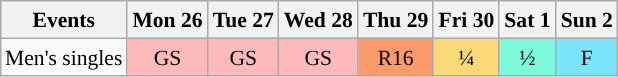<table class="wikitable" style="margin:0.5em auto; font-size:90%; line-height:1.25em; text-align:center">
<tr>
<th>Events</th>
<th>Mon 26</th>
<th>Tue 27</th>
<th>Wed 28</th>
<th>Thu 29</th>
<th>Fri 30</th>
<th>Sat 1</th>
<th>Sun 2</th>
</tr>
<tr>
<td style="text-align:left;">Men's singles</td>
<td style="background-color:#FFBBBB">GS</td>
<td style="background-color:#FFBBBB">GS</td>
<td style="background-color:#FFBBBB">GS</td>
<td style="background-color:#FC9B6A">R16</td>
<td style="background-color:#FAD978">¼</td>
<td style="background-color:#7DFADB">½</td>
<td style="background-color:#7DE5FA">F</td>
</tr>
</table>
